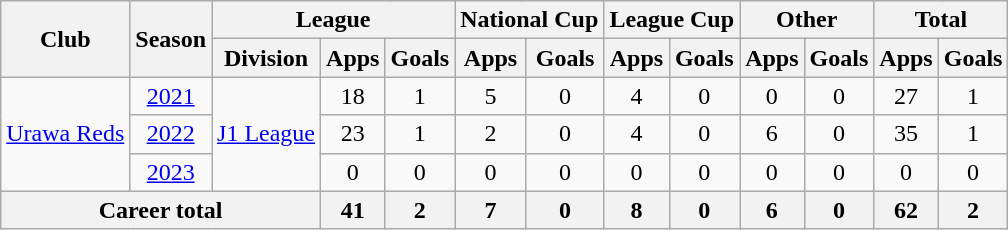<table class="wikitable" style="text-align: center">
<tr>
<th rowspan="2">Club</th>
<th rowspan="2">Season</th>
<th colspan="3">League</th>
<th colspan="2">National Cup</th>
<th colspan="2">League Cup</th>
<th colspan="2">Other</th>
<th colspan="2">Total</th>
</tr>
<tr>
<th>Division</th>
<th>Apps</th>
<th>Goals</th>
<th>Apps</th>
<th>Goals</th>
<th>Apps</th>
<th>Goals</th>
<th>Apps</th>
<th>Goals</th>
<th>Apps</th>
<th>Goals</th>
</tr>
<tr>
<td rowspan="3"><a href='#'>Urawa Reds</a></td>
<td><a href='#'>2021</a></td>
<td rowspan="3"><a href='#'>J1 League</a></td>
<td>18</td>
<td>1</td>
<td>5</td>
<td>0</td>
<td>4</td>
<td>0</td>
<td>0</td>
<td>0</td>
<td>27</td>
<td>1</td>
</tr>
<tr>
<td><a href='#'>2022</a></td>
<td>23</td>
<td>1</td>
<td>2</td>
<td>0</td>
<td>4</td>
<td>0</td>
<td>6</td>
<td>0</td>
<td>35</td>
<td>1</td>
</tr>
<tr>
<td><a href='#'>2023</a></td>
<td>0</td>
<td>0</td>
<td>0</td>
<td>0</td>
<td>0</td>
<td>0</td>
<td>0</td>
<td>0</td>
<td>0</td>
<td>0</td>
</tr>
<tr>
<th colspan=3>Career total</th>
<th>41</th>
<th>2</th>
<th>7</th>
<th>0</th>
<th>8</th>
<th>0</th>
<th>6</th>
<th>0</th>
<th>62</th>
<th>2</th>
</tr>
</table>
